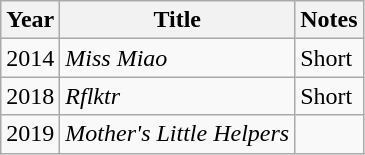<table class="wikitable sortable">
<tr>
<th>Year</th>
<th>Title</th>
<th>Notes</th>
</tr>
<tr>
<td>2014</td>
<td><em>Miss Miao</em></td>
<td>Short</td>
</tr>
<tr>
<td>2018</td>
<td><em>Rflktr</em></td>
<td>Short</td>
</tr>
<tr>
<td>2019</td>
<td><em>Mother's Little Helpers</em></td>
<td></td>
</tr>
</table>
